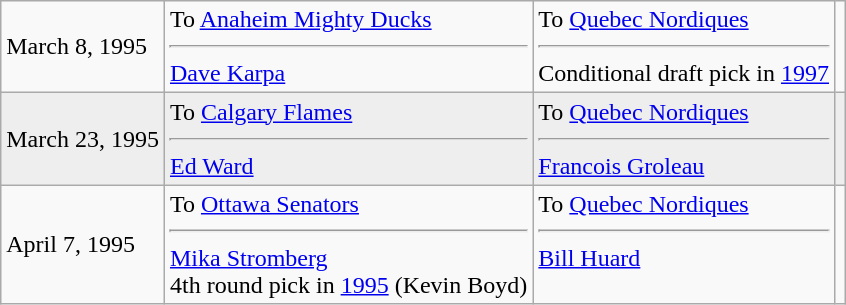<table class="wikitable">
<tr>
<td>March 8, 1995</td>
<td valign="top">To <a href='#'>Anaheim Mighty Ducks</a><hr><a href='#'>Dave Karpa</a></td>
<td valign="top">To <a href='#'>Quebec Nordiques</a><hr>Conditional draft pick in <a href='#'>1997</a></td>
<td></td>
</tr>
<tr style="background:#eee;">
<td>March 23, 1995</td>
<td valign="top">To <a href='#'>Calgary Flames</a><hr><a href='#'>Ed Ward</a></td>
<td valign="top">To <a href='#'>Quebec Nordiques</a><hr><a href='#'>Francois Groleau</a></td>
<td></td>
</tr>
<tr>
<td>April 7, 1995</td>
<td valign="top">To <a href='#'>Ottawa Senators</a><hr><a href='#'>Mika Stromberg</a> <br> 4th round pick in <a href='#'>1995</a> (Kevin Boyd)</td>
<td valign="top">To <a href='#'>Quebec Nordiques</a><hr><a href='#'>Bill Huard</a></td>
<td></td>
</tr>
</table>
